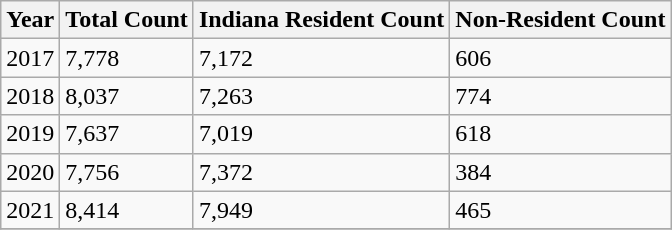<table class="wikitable">
<tr>
<th>Year</th>
<th>Total Count</th>
<th>Indiana Resident Count</th>
<th>Non-Resident Count</th>
</tr>
<tr>
<td>2017</td>
<td>7,778</td>
<td>7,172</td>
<td>606</td>
</tr>
<tr>
<td>2018</td>
<td>8,037</td>
<td>7,263</td>
<td>774</td>
</tr>
<tr>
<td>2019</td>
<td>7,637</td>
<td>7,019</td>
<td>618</td>
</tr>
<tr>
<td>2020</td>
<td>7,756</td>
<td>7,372</td>
<td>384</td>
</tr>
<tr>
<td>2021</td>
<td>8,414</td>
<td>7,949</td>
<td>465</td>
</tr>
<tr |>
</tr>
</table>
